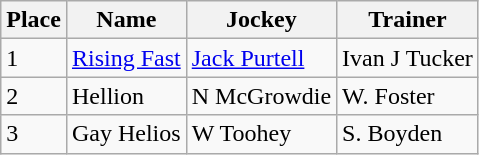<table class="wikitable">
<tr>
<th>Place</th>
<th>Name</th>
<th>Jockey</th>
<th>Trainer</th>
</tr>
<tr>
<td>1</td>
<td><a href='#'>Rising Fast</a></td>
<td><a href='#'>Jack Purtell</a></td>
<td>Ivan J Tucker</td>
</tr>
<tr>
<td>2</td>
<td>Hellion</td>
<td>N McGrowdie</td>
<td>W. Foster</td>
</tr>
<tr>
<td>3</td>
<td>Gay Helios</td>
<td>W Toohey</td>
<td>S. Boyden</td>
</tr>
</table>
